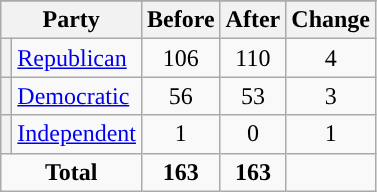<table class="wikitable" style="text-align:center;">
<tr>
</tr>
<tr>
<th colspan=2>Party</th>
<th>Before</th>
<th>After</th>
<th>Change</th>
</tr>
<tr>
<th style="background-color:"></th>
<td style="text-align:left;"><a href='#'>Republican</a></td>
<td>106</td>
<td>110</td>
<td> 4</td>
</tr>
<tr>
<th style="background-color:"></th>
<td style="text-align:left;"><a href='#'>Democratic</a></td>
<td>56</td>
<td>53</td>
<td> 3</td>
</tr>
<tr>
<th style="background-color:"></th>
<td style="text-align:left;"><a href='#'>Independent</a></td>
<td>1</td>
<td>0</td>
<td> 1</td>
</tr>
<tr>
<td colspan=2><strong>Total</strong></td>
<td><strong>163</strong></td>
<td><strong>163</strong></td>
<td></td>
</tr>
</table>
